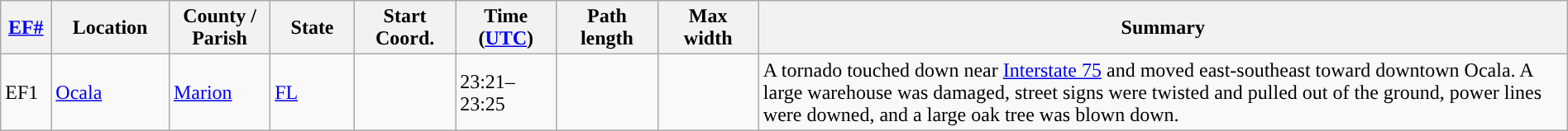<table class="wikitable sortable" style="width:100%;">
<tr>
<th scope="col"  style="width:3%; text-align:center;"><a href='#'>EF#</a></th>
<th scope="col"  style="width:7%; text-align:center;" class="unsortable">Location</th>
<th scope="col"  style="width:6%; text-align:center;" class="unsortable">County / Parish</th>
<th scope="col"  style="width:5%; text-align:center;">State</th>
<th scope="col"  style="width:6%; text-align:center;">Start Coord.</th>
<th scope="col"  style="width:6%; text-align:center;">Time (<a href='#'>UTC</a>)</th>
<th scope="col"  style="width:6%; text-align:center;">Path length</th>
<th scope="col"  style="width:6%; text-align:center;">Max width</th>
<th scope="col" class="unsortable" style="width:48%; text-align:center;">Summary</th>
</tr>
<tr>
<td>EF1</td>
<td><a href='#'>Ocala</a></td>
<td><a href='#'>Marion</a></td>
<td><a href='#'>FL</a></td>
<td></td>
<td>23:21–23:25</td>
<td></td>
<td></td>
<td>A tornado touched down near <a href='#'>Interstate 75</a> and moved east-southeast toward downtown Ocala. A large warehouse was damaged, street signs were twisted and pulled out of the ground, power lines were downed, and a large oak tree was blown down.</td>
</tr>
</table>
